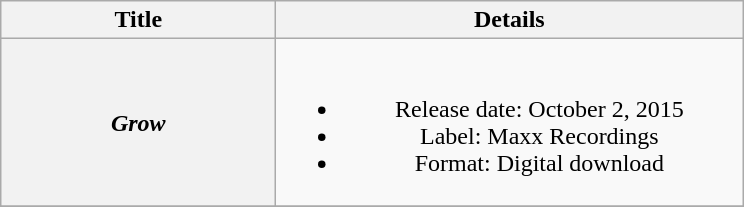<table class="wikitable plainrowheaders" style="text-align:center;">
<tr>
<th scope="col" style="width:11em;">Title</th>
<th scope="col" style="width:19em;">Details</th>
</tr>
<tr>
<th scope="row" style="text-align:center;"><em>Grow</em></th>
<td><br><ul><li>Release date: October 2, 2015</li><li>Label: Maxx Recordings</li><li>Format: Digital download</li></ul></td>
</tr>
<tr>
</tr>
</table>
